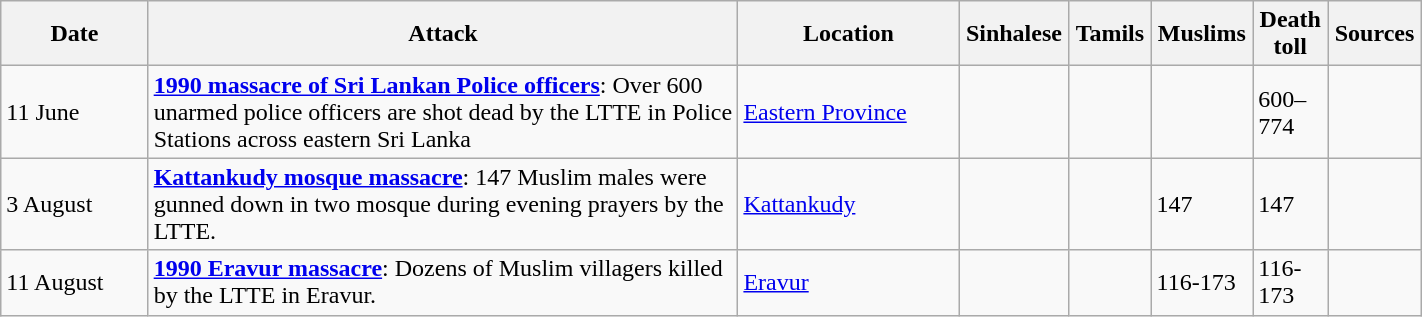<table class="wikitable" style="width:75%;">
<tr>
<th width="10%">Date</th>
<th width="40%">Attack</th>
<th width="15%">Location</th>
<th width="5%">Sinhalese</th>
<th width="5%">Tamils</th>
<th width="5%">Muslims</th>
<th width="5%">Death toll</th>
<th width="5%">Sources</th>
</tr>
<tr>
<td>11 June</td>
<td><strong><a href='#'>1990 massacre of Sri Lankan Police officers</a></strong>: Over 600 unarmed police officers are shot dead by the LTTE in Police Stations across eastern Sri Lanka</td>
<td><a href='#'>Eastern Province</a></td>
<td></td>
<td></td>
<td></td>
<td>600–774</td>
<td></td>
</tr>
<tr>
<td>3 August</td>
<td><strong><a href='#'>Kattankudy mosque massacre</a></strong>: 147 Muslim males were gunned down in two mosque during evening prayers by the LTTE.</td>
<td><a href='#'>Kattankudy</a></td>
<td></td>
<td></td>
<td>147</td>
<td>147</td>
<td></td>
</tr>
<tr>
<td>11 August</td>
<td><strong><a href='#'>1990 Eravur massacre</a></strong>: Dozens of Muslim villagers killed by the LTTE in Eravur.</td>
<td><a href='#'>Eravur</a></td>
<td></td>
<td></td>
<td>116-173</td>
<td>116-173</td>
<td></td>
</tr>
</table>
